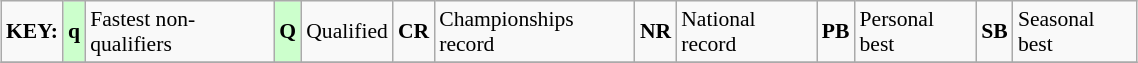<table class="wikitable" style="margin:0.5em auto; font-size:90%;position:relative;" width=60%>
<tr>
<td><strong>KEY:</strong></td>
<td bgcolor=ccffcc align=center><strong>q</strong></td>
<td>Fastest non-qualifiers</td>
<td bgcolor=ccffcc align=center><strong>Q</strong></td>
<td>Qualified</td>
<td align=center><strong>CR</strong></td>
<td>Championships record</td>
<td align=center><strong>NR</strong></td>
<td>National record</td>
<td align=center><strong>PB</strong></td>
<td>Personal best</td>
<td align=center><strong>SB</strong></td>
<td>Seasonal best</td>
</tr>
<tr>
</tr>
</table>
